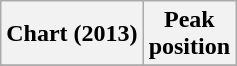<table class="wikitable sortable plainrowheaders" style="text-align:center;">
<tr>
<th scope="col">Chart (2013)</th>
<th scope="col">Peak<br>position</th>
</tr>
<tr>
</tr>
</table>
